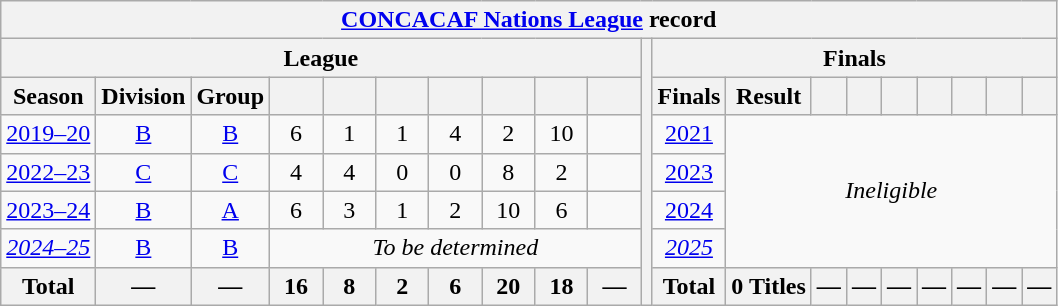<table class="wikitable" style="text-align: center;">
<tr>
<th colspan="20"><a href='#'>CONCACAF Nations League</a> record</th>
</tr>
<tr>
<th colspan="10">League</th>
<th rowspan="7"></th>
<th colspan="9">Finals</th>
</tr>
<tr>
<th>Season</th>
<th>Division</th>
<th>Group</th>
<th width="28"></th>
<th width="28"></th>
<th width="28"></th>
<th width="28"></th>
<th width="28"></th>
<th width="28"></th>
<th width="28"></th>
<th><strong>Finals</strong></th>
<th><strong>Result</strong></th>
<th></th>
<th></th>
<th></th>
<th></th>
<th></th>
<th></th>
<th></th>
</tr>
<tr>
<td><a href='#'>2019–20</a></td>
<td><a href='#'>B</a></td>
<td><a href='#'>B</a></td>
<td>6</td>
<td>1</td>
<td>1</td>
<td>4</td>
<td>2</td>
<td>10</td>
<td></td>
<td> <a href='#'>2021</a></td>
<td colspan="8" rowspan="4"><em>Ineligible</em></td>
</tr>
<tr>
<td><a href='#'>2022–23</a></td>
<td><a href='#'>C</a></td>
<td><a href='#'>C</a></td>
<td>4</td>
<td>4</td>
<td>0</td>
<td>0</td>
<td>8</td>
<td>2</td>
<td></td>
<td> <a href='#'>2023</a></td>
</tr>
<tr>
<td><a href='#'>2023–24</a></td>
<td><a href='#'>B</a></td>
<td><a href='#'>A</a></td>
<td>6</td>
<td>3</td>
<td>1</td>
<td>2</td>
<td>10</td>
<td>6</td>
<td></td>
<td> <a href='#'>2024</a></td>
</tr>
<tr>
<td><a href='#'><em>2024–25</em></a></td>
<td><a href='#'>B</a></td>
<td><a href='#'>B</a></td>
<td colspan="7"><em>To be determined</em></td>
<td> <a href='#'><em>2025</em></a></td>
</tr>
<tr>
<th>Total</th>
<th><strong>—</strong></th>
<th><strong>—</strong></th>
<th>16</th>
<th>8</th>
<th>2</th>
<th>6</th>
<th>20</th>
<th>18</th>
<th><strong>—</strong></th>
<th><strong>Total</strong></th>
<th><strong>0 Titles</strong></th>
<th><strong>—</strong></th>
<th><strong>—</strong></th>
<th><strong>—</strong></th>
<th><strong>—</strong></th>
<th><strong>—</strong></th>
<th><strong>—</strong></th>
<th><strong>—</strong></th>
</tr>
</table>
